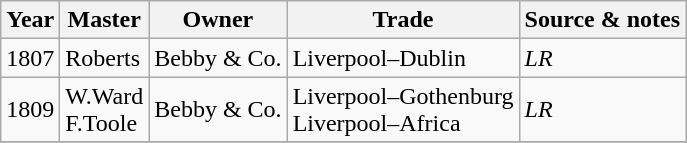<table class=" wikitable">
<tr>
<th>Year</th>
<th>Master</th>
<th>Owner</th>
<th>Trade</th>
<th>Source & notes</th>
</tr>
<tr>
<td>1807</td>
<td>Roberts</td>
<td>Bebby & Co.</td>
<td>Liverpool–Dublin</td>
<td><em>LR</em></td>
</tr>
<tr>
<td>1809</td>
<td>W.Ward<br>F.Toole</td>
<td>Bebby & Co.</td>
<td>Liverpool–Gothenburg<br>Liverpool–Africa</td>
<td><em>LR</em></td>
</tr>
<tr>
</tr>
</table>
